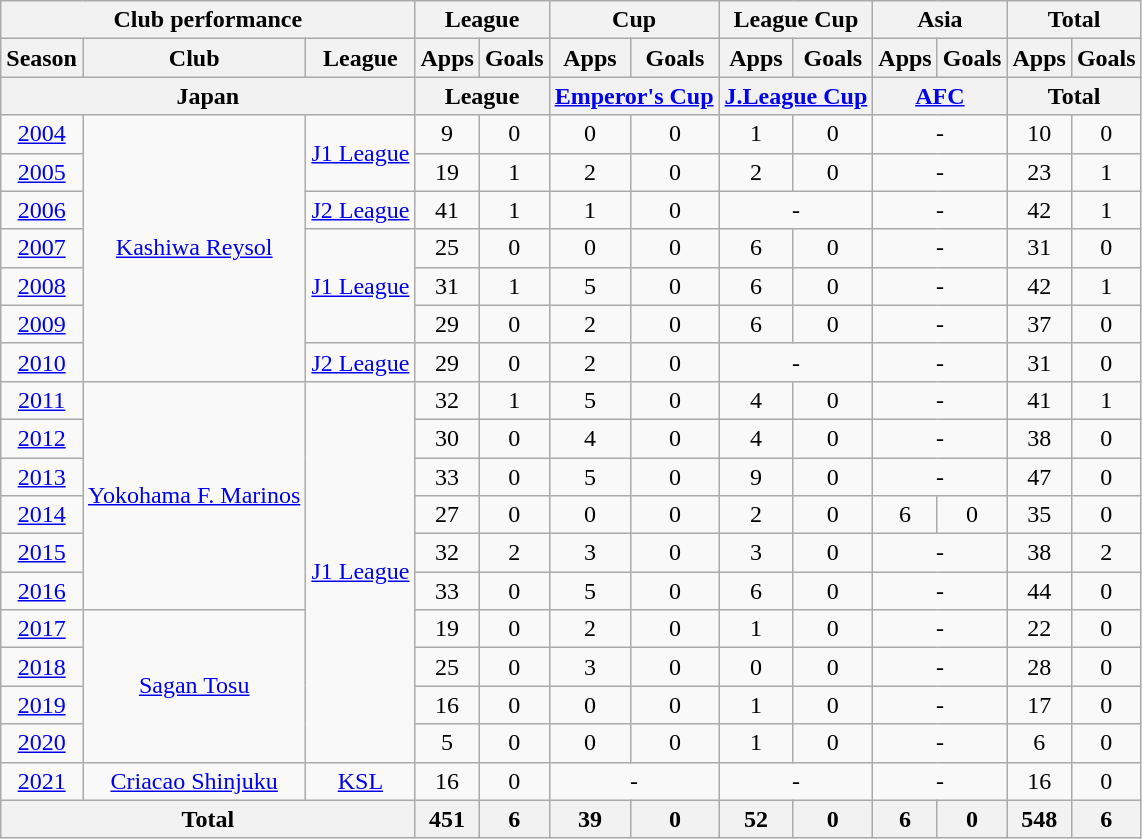<table class="wikitable" style="text-align:center;">
<tr>
<th colspan=3>Club performance</th>
<th colspan=2>League</th>
<th colspan=2>Cup</th>
<th colspan=2>League Cup</th>
<th colspan=2>Asia</th>
<th colspan=2>Total</th>
</tr>
<tr>
<th>Season</th>
<th>Club</th>
<th>League</th>
<th>Apps</th>
<th>Goals</th>
<th>Apps</th>
<th>Goals</th>
<th>Apps</th>
<th>Goals</th>
<th>Apps</th>
<th>Goals</th>
<th>Apps</th>
<th>Goals</th>
</tr>
<tr>
<th colspan=3>Japan</th>
<th colspan=2>League</th>
<th colspan=2><a href='#'>Emperor's Cup</a></th>
<th colspan=2><a href='#'>J.League Cup</a></th>
<th colspan=2><a href='#'>AFC</a></th>
<th colspan=2>Total</th>
</tr>
<tr>
<td><a href='#'>2004</a></td>
<td rowspan="7"><a href='#'>Kashiwa Reysol</a></td>
<td rowspan="2"><a href='#'>J1 League</a></td>
<td>9</td>
<td>0</td>
<td>0</td>
<td>0</td>
<td>1</td>
<td>0</td>
<td colspan="2">-</td>
<td>10</td>
<td>0</td>
</tr>
<tr>
<td><a href='#'>2005</a></td>
<td>19</td>
<td>1</td>
<td>2</td>
<td>0</td>
<td>2</td>
<td>0</td>
<td colspan="2">-</td>
<td>23</td>
<td>1</td>
</tr>
<tr>
<td><a href='#'>2006</a></td>
<td><a href='#'>J2 League</a></td>
<td>41</td>
<td>1</td>
<td>1</td>
<td>0</td>
<td colspan="2">-</td>
<td colspan="2">-</td>
<td>42</td>
<td>1</td>
</tr>
<tr>
<td><a href='#'>2007</a></td>
<td rowspan="3"><a href='#'>J1 League</a></td>
<td>25</td>
<td>0</td>
<td>0</td>
<td>0</td>
<td>6</td>
<td>0</td>
<td colspan="2">-</td>
<td>31</td>
<td>0</td>
</tr>
<tr>
<td><a href='#'>2008</a></td>
<td>31</td>
<td>1</td>
<td>5</td>
<td>0</td>
<td>6</td>
<td>0</td>
<td colspan="2">-</td>
<td>42</td>
<td>1</td>
</tr>
<tr>
<td><a href='#'>2009</a></td>
<td>29</td>
<td>0</td>
<td>2</td>
<td>0</td>
<td>6</td>
<td>0</td>
<td colspan="2">-</td>
<td>37</td>
<td>0</td>
</tr>
<tr>
<td><a href='#'>2010</a></td>
<td><a href='#'>J2 League</a></td>
<td>29</td>
<td>0</td>
<td>2</td>
<td>0</td>
<td colspan="2">-</td>
<td colspan="2">-</td>
<td>31</td>
<td>0</td>
</tr>
<tr>
<td><a href='#'>2011</a></td>
<td rowspan="6"><a href='#'>Yokohama F. Marinos</a></td>
<td rowspan="10"><a href='#'>J1 League</a></td>
<td>32</td>
<td>1</td>
<td>5</td>
<td>0</td>
<td>4</td>
<td>0</td>
<td colspan="2">-</td>
<td>41</td>
<td>1</td>
</tr>
<tr>
<td><a href='#'>2012</a></td>
<td>30</td>
<td>0</td>
<td>4</td>
<td>0</td>
<td>4</td>
<td>0</td>
<td colspan="2">-</td>
<td>38</td>
<td>0</td>
</tr>
<tr>
<td><a href='#'>2013</a></td>
<td>33</td>
<td>0</td>
<td>5</td>
<td>0</td>
<td>9</td>
<td>0</td>
<td colspan="2">-</td>
<td>47</td>
<td>0</td>
</tr>
<tr>
<td><a href='#'>2014</a></td>
<td>27</td>
<td>0</td>
<td>0</td>
<td>0</td>
<td>2</td>
<td>0</td>
<td>6</td>
<td>0</td>
<td>35</td>
<td>0</td>
</tr>
<tr>
<td><a href='#'>2015</a></td>
<td>32</td>
<td>2</td>
<td>3</td>
<td>0</td>
<td>3</td>
<td>0</td>
<td colspan="2">-</td>
<td>38</td>
<td>2</td>
</tr>
<tr>
<td><a href='#'>2016</a></td>
<td>33</td>
<td>0</td>
<td>5</td>
<td>0</td>
<td>6</td>
<td>0</td>
<td colspan="2">-</td>
<td>44</td>
<td>0</td>
</tr>
<tr>
<td><a href='#'>2017</a></td>
<td rowspan="4"><a href='#'>Sagan Tosu</a></td>
<td>19</td>
<td>0</td>
<td>2</td>
<td>0</td>
<td>1</td>
<td>0</td>
<td colspan="2">-</td>
<td>22</td>
<td>0</td>
</tr>
<tr>
<td><a href='#'>2018</a></td>
<td>25</td>
<td>0</td>
<td>3</td>
<td>0</td>
<td>0</td>
<td>0</td>
<td colspan="2">-</td>
<td>28</td>
<td>0</td>
</tr>
<tr>
<td><a href='#'>2019</a></td>
<td>16</td>
<td>0</td>
<td>0</td>
<td>0</td>
<td>1</td>
<td>0</td>
<td colspan="2">-</td>
<td>17</td>
<td>0</td>
</tr>
<tr>
<td><a href='#'>2020</a></td>
<td>5</td>
<td>0</td>
<td>0</td>
<td>0</td>
<td>1</td>
<td>0</td>
<td colspan="2">-</td>
<td>6</td>
<td>0</td>
</tr>
<tr>
<td><a href='#'>2021</a></td>
<td><a href='#'>Criacao Shinjuku</a></td>
<td><a href='#'>KSL</a></td>
<td>16</td>
<td>0</td>
<td colspan="2">-</td>
<td colspan="2">-</td>
<td colspan="2">-</td>
<td>16</td>
<td>0</td>
</tr>
<tr>
<th colspan=3>Total</th>
<th>451</th>
<th>6</th>
<th>39</th>
<th>0</th>
<th>52</th>
<th>0</th>
<th>6</th>
<th>0</th>
<th>548</th>
<th>6</th>
</tr>
</table>
